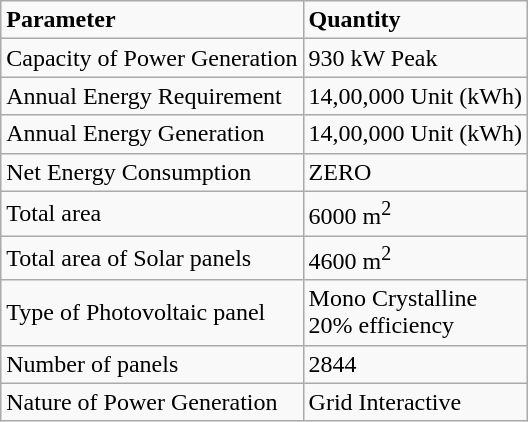<table class="wikitable">
<tr>
<td><strong>Parameter</strong></td>
<td><strong>Quantity</strong></td>
</tr>
<tr>
<td>Capacity of Power Generation</td>
<td>930 kW Peak</td>
</tr>
<tr>
<td>Annual Energy Requirement</td>
<td>14,00,000 Unit (kWh)</td>
</tr>
<tr>
<td>Annual Energy Generation</td>
<td>14,00,000 Unit (kWh)</td>
</tr>
<tr>
<td>Net Energy Consumption</td>
<td>ZERO</td>
</tr>
<tr>
<td>Total area</td>
<td>6000 m<sup>2</sup></td>
</tr>
<tr>
<td>Total area of Solar panels</td>
<td>4600 m<sup>2</sup></td>
</tr>
<tr>
<td>Type of Photovoltaic panel</td>
<td>Mono Crystalline<br>20% efficiency</td>
</tr>
<tr>
<td>Number of panels</td>
<td>2844</td>
</tr>
<tr>
<td>Nature of Power Generation</td>
<td>Grid Interactive</td>
</tr>
</table>
